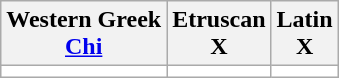<table class="wikitable">
<tr>
<th>Western Greek<br><a href='#'>Chi</a></th>
<th>Etruscan<br>X</th>
<th>Latin<br>X</th>
</tr>
<tr style="background-color:white; text-align:center;">
<td></td>
<td></td>
<td></td>
</tr>
</table>
